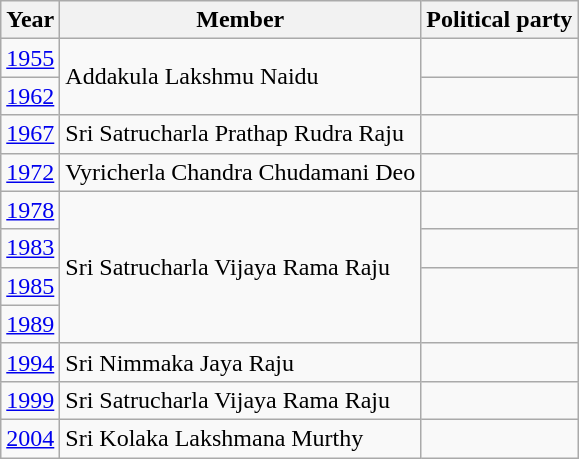<table class="wikitable sortable">
<tr>
<th>Year</th>
<th>Member</th>
<th colspan="2">Political party</th>
</tr>
<tr>
<td><a href='#'>1955</a></td>
<td rowspan=2>Addakula Lakshmu Naidu</td>
<td></td>
</tr>
<tr>
<td><a href='#'>1962</a></td>
<td></td>
</tr>
<tr>
<td><a href='#'>1967</a></td>
<td>Sri Satrucharla Prathap Rudra Raju</td>
<td></td>
</tr>
<tr>
<td><a href='#'>1972</a></td>
<td>Vyricherla Chandra Chudamani Deo</td>
<td></td>
</tr>
<tr>
<td><a href='#'>1978</a></td>
<td rowspan=4>Sri Satrucharla Vijaya Rama Raju</td>
<td></td>
</tr>
<tr>
<td><a href='#'>1983</a></td>
<td></td>
</tr>
<tr>
<td><a href='#'>1985</a></td>
</tr>
<tr>
<td><a href='#'>1989</a></td>
</tr>
<tr>
<td><a href='#'>1994</a></td>
<td>Sri Nimmaka Jaya Raju</td>
<td></td>
</tr>
<tr>
<td><a href='#'>1999</a></td>
<td>Sri Satrucharla Vijaya Rama Raju</td>
<td></td>
</tr>
<tr>
<td><a href='#'>2004</a></td>
<td>Sri Kolaka Lakshmana Murthy</td>
<td></td>
</tr>
</table>
